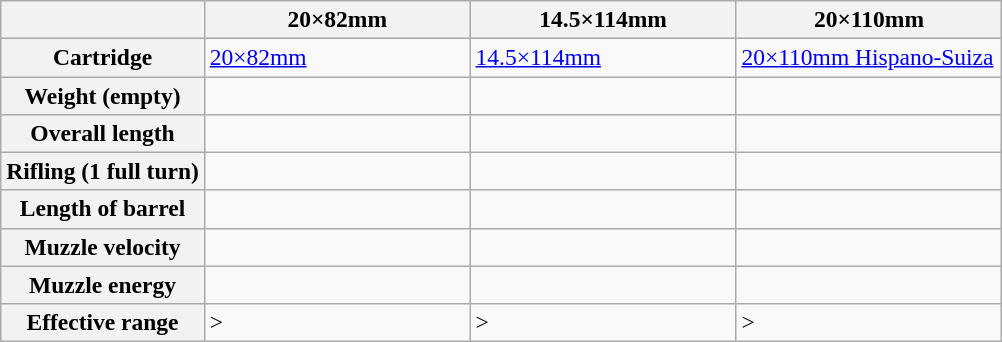<table class="wikitable" style="font-size:98%;">
<tr>
<th></th>
<th style="width:170px;">20×82mm</th>
<th style="width:170px;">14.5×114mm</th>
<th style="width:170px;">20×110mm</th>
</tr>
<tr>
<th>Cartridge</th>
<td><a href='#'>20×82mm</a></td>
<td><a href='#'>14.5×114mm</a></td>
<td><a href='#'>20×110mm Hispano-Suiza</a></td>
</tr>
<tr>
<th>Weight (empty)</th>
<td></td>
<td></td>
<td></td>
</tr>
<tr>
<th>Overall length</th>
<td></td>
<td></td>
<td></td>
</tr>
<tr>
<th>Rifling (1 full turn)</th>
<td></td>
<td></td>
<td></td>
</tr>
<tr>
<th>Length of barrel</th>
<td></td>
<td></td>
<td></td>
</tr>
<tr>
<th>Muzzle velocity</th>
<td></td>
<td></td>
<td></td>
</tr>
<tr>
<th>Muzzle energy</th>
<td></td>
<td></td>
<td></td>
</tr>
<tr>
<th>Effective range</th>
<td>> </td>
<td>> </td>
<td>> </td>
</tr>
</table>
